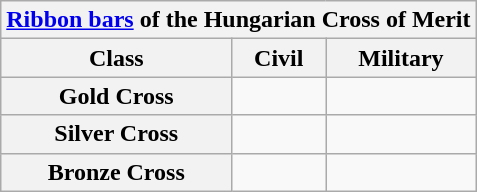<table class="wikitable" align="center">
<tr>
<th colspan="3"><a href='#'>Ribbon bars</a> of the Hungarian Cross of Merit</th>
</tr>
<tr>
<th align="left" valign="left">Class</th>
<th align="center" valign="center">Civil</th>
<th align="center" valign="center">Military</th>
</tr>
<tr>
<th align="left" valign="left">Gold Cross</th>
<td align="center" valign="center"></td>
<td align="center" valign="center"></td>
</tr>
<tr>
<th align="left" valign="left">Silver Cross</th>
<td align="center" valign="center"></td>
<td align="center" valign="center"></td>
</tr>
<tr>
<th align="left" valign="left">Bronze Cross</th>
<td align="center" valign="center"></td>
<td align="center" valign="center"></td>
</tr>
</table>
